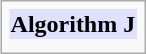<table class=infobox>
<tr>
<td align=center style="background:#e0e0ff"><strong>Algorithm J</strong></td>
</tr>
<tr>
<td></td>
</tr>
</table>
